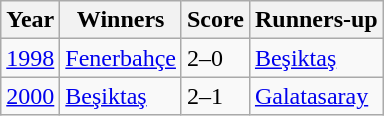<table class="wikitable">
<tr>
<th>Year</th>
<th>Winners</th>
<th>Score</th>
<th>Runners-up</th>
</tr>
<tr>
<td><a href='#'>1998</a></td>
<td><a href='#'>Fenerbahçe</a></td>
<td>2–0</td>
<td><a href='#'>Beşiktaş</a></td>
</tr>
<tr>
<td><a href='#'>2000</a></td>
<td><a href='#'>Beşiktaş</a></td>
<td>2–1</td>
<td><a href='#'>Galatasaray</a></td>
</tr>
</table>
